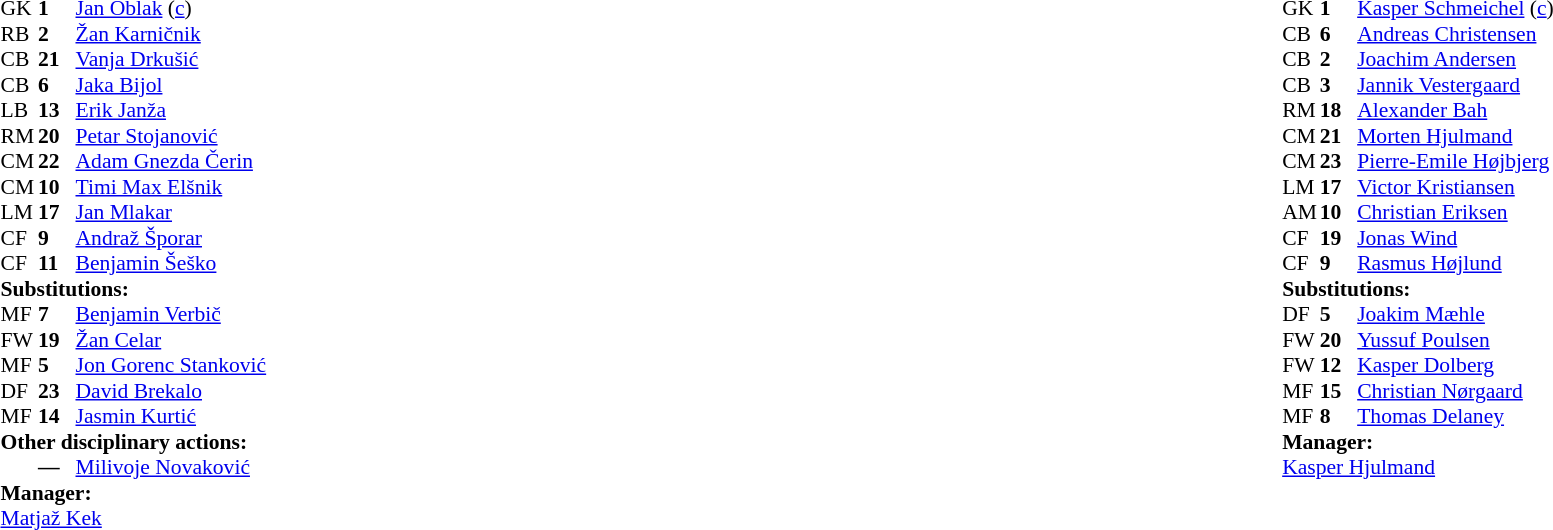<table width="100%">
<tr>
<td valign="top" width="40%"><br><table style="font-size:90%" cellspacing="0" cellpadding="0">
<tr>
<th width=25></th>
<th width=25></th>
</tr>
<tr>
<td>GK</td>
<td><strong>1</strong></td>
<td><a href='#'>Jan Oblak</a> (<a href='#'>c</a>)</td>
</tr>
<tr>
<td>RB</td>
<td><strong>2</strong></td>
<td><a href='#'>Žan Karničnik</a></td>
</tr>
<tr>
<td>CB</td>
<td><strong>21</strong></td>
<td><a href='#'>Vanja Drkušić</a></td>
</tr>
<tr>
<td>CB</td>
<td><strong>6</strong></td>
<td><a href='#'>Jaka Bijol</a></td>
</tr>
<tr>
<td>LB</td>
<td><strong>13</strong></td>
<td><a href='#'>Erik Janža</a></td>
</tr>
<tr>
<td>RM</td>
<td><strong>20</strong></td>
<td><a href='#'>Petar Stojanović</a></td>
<td></td>
<td></td>
</tr>
<tr>
<td>CM</td>
<td><strong>22</strong></td>
<td><a href='#'>Adam Gnezda Čerin</a></td>
</tr>
<tr>
<td>CM</td>
<td><strong>10</strong></td>
<td><a href='#'>Timi Max Elšnik</a></td>
<td></td>
<td></td>
</tr>
<tr>
<td>LM</td>
<td><strong>17</strong></td>
<td><a href='#'>Jan Mlakar</a></td>
<td></td>
<td></td>
</tr>
<tr>
<td>CF</td>
<td><strong>9</strong></td>
<td><a href='#'>Andraž Šporar</a></td>
<td></td>
<td></td>
</tr>
<tr>
<td>CF</td>
<td><strong>11</strong></td>
<td><a href='#'>Benjamin Šeško</a></td>
<td></td>
<td></td>
</tr>
<tr>
<td colspan=3><strong>Substitutions:</strong></td>
</tr>
<tr>
<td>MF</td>
<td><strong>7</strong></td>
<td><a href='#'>Benjamin Verbič</a></td>
<td></td>
<td></td>
</tr>
<tr>
<td>FW</td>
<td><strong>19</strong></td>
<td><a href='#'>Žan Celar</a></td>
<td></td>
<td></td>
</tr>
<tr>
<td>MF</td>
<td><strong>5</strong></td>
<td><a href='#'>Jon Gorenc Stanković</a></td>
<td></td>
<td></td>
</tr>
<tr>
<td>DF</td>
<td><strong>23</strong></td>
<td><a href='#'>David Brekalo</a></td>
<td></td>
<td></td>
</tr>
<tr>
<td>MF</td>
<td><strong>14</strong></td>
<td><a href='#'>Jasmin Kurtić</a></td>
<td></td>
<td></td>
</tr>
<tr>
<td colspan=3><strong>Other disciplinary actions:</strong></td>
</tr>
<tr>
<td></td>
<td><strong>—</strong></td>
<td><a href='#'>Milivoje Novaković</a></td>
<td></td>
</tr>
<tr>
<td colspan="3"><strong>Manager:</strong></td>
</tr>
<tr>
<td colspan="3"><a href='#'>Matjaž Kek</a></td>
</tr>
</table>
</td>
<td valign="top"></td>
<td valign="top" width="50%"><br><table style="font-size:90%; margin:auto" cellspacing="0" cellpadding="0">
<tr>
<th width="25"></th>
<th width="25"></th>
</tr>
<tr>
<td>GK</td>
<td><strong>1</strong></td>
<td><a href='#'>Kasper Schmeichel</a> (<a href='#'>c</a>)</td>
</tr>
<tr>
<td>CB</td>
<td><strong>6</strong></td>
<td><a href='#'>Andreas Christensen</a></td>
</tr>
<tr>
<td>CB</td>
<td><strong>2</strong></td>
<td><a href='#'>Joachim Andersen</a></td>
</tr>
<tr>
<td>CB</td>
<td><strong>3</strong></td>
<td><a href='#'>Jannik Vestergaard</a></td>
</tr>
<tr>
<td>RM</td>
<td><strong>18</strong></td>
<td><a href='#'>Alexander Bah</a></td>
</tr>
<tr>
<td>CM</td>
<td><strong>21</strong></td>
<td><a href='#'>Morten Hjulmand</a></td>
<td></td>
<td></td>
</tr>
<tr>
<td>CM</td>
<td><strong>23</strong></td>
<td><a href='#'>Pierre-Emile Højbjerg</a></td>
<td></td>
<td></td>
</tr>
<tr>
<td>LM</td>
<td><strong>17</strong></td>
<td><a href='#'>Victor Kristiansen</a></td>
<td></td>
<td></td>
</tr>
<tr>
<td>AM</td>
<td><strong>10</strong></td>
<td><a href='#'>Christian Eriksen</a></td>
</tr>
<tr>
<td>CF</td>
<td><strong>19</strong></td>
<td><a href='#'>Jonas Wind</a></td>
<td></td>
<td></td>
</tr>
<tr>
<td>CF</td>
<td><strong>9</strong></td>
<td><a href='#'>Rasmus Højlund</a></td>
<td></td>
<td></td>
</tr>
<tr>
<td colspan=3><strong>Substitutions:</strong></td>
</tr>
<tr>
<td>DF</td>
<td><strong>5</strong></td>
<td><a href='#'>Joakim Mæhle</a></td>
<td></td>
<td></td>
</tr>
<tr>
<td>FW</td>
<td><strong>20</strong></td>
<td><a href='#'>Yussuf Poulsen</a></td>
<td></td>
<td></td>
</tr>
<tr>
<td>FW</td>
<td><strong>12</strong></td>
<td><a href='#'>Kasper Dolberg</a></td>
<td></td>
<td></td>
</tr>
<tr>
<td>MF</td>
<td><strong>15</strong></td>
<td><a href='#'>Christian Nørgaard</a></td>
<td></td>
<td></td>
</tr>
<tr>
<td>MF</td>
<td><strong>8</strong></td>
<td><a href='#'>Thomas Delaney</a></td>
<td></td>
<td></td>
</tr>
<tr>
<td colspan="3"><strong>Manager:</strong></td>
</tr>
<tr>
<td colspan="3"><a href='#'>Kasper Hjulmand</a></td>
</tr>
</table>
</td>
</tr>
</table>
